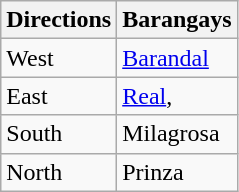<table class="wikitable">
<tr>
<th>Directions</th>
<th>Barangays</th>
</tr>
<tr>
<td>West</td>
<td><a href='#'>Barandal</a></td>
</tr>
<tr>
<td>East</td>
<td><a href='#'>Real</a>,</td>
</tr>
<tr>
<td>South</td>
<td>Milagrosa</td>
</tr>
<tr>
<td>North</td>
<td>Prinza</td>
</tr>
</table>
